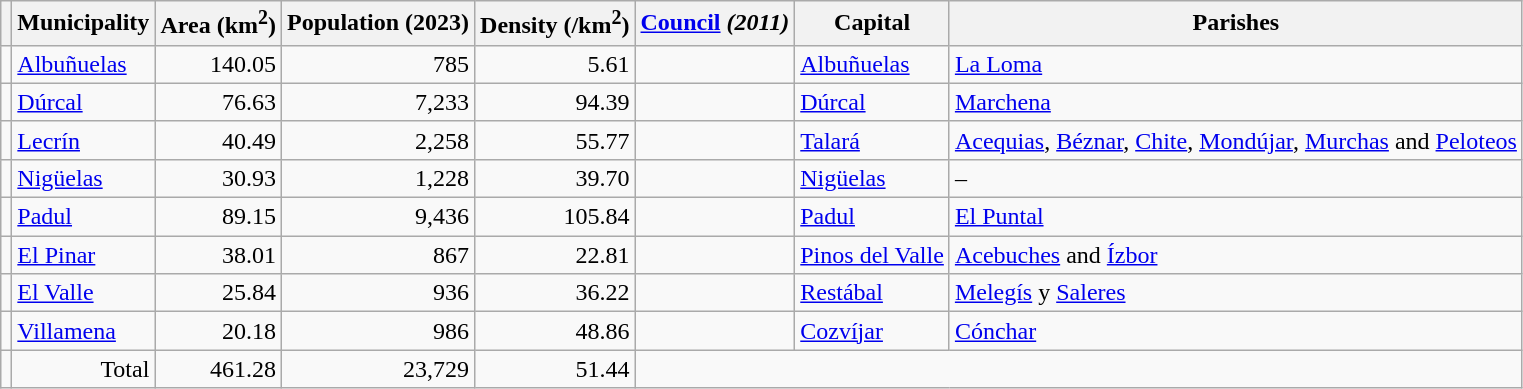<table class="wikitable sortable" align="left">
<tr>
<th></th>
<th>Municipality</th>
<th>Area (km<sup>2</sup>)</th>
<th>Population (2023)</th>
<th>Density (/km<sup>2</sup>)</th>
<th><a href='#'>Council</a> <em>(2011)</em></th>
<th>Capital</th>
<th>Parishes</th>
</tr>
<tr>
<td></td>
<td><a href='#'>Albuñuelas</a></td>
<td align="right">140.05</td>
<td align="right">785</td>
<td align="right">5.61</td>
<td></td>
<td><a href='#'>Albuñuelas</a></td>
<td><a href='#'>La Loma</a></td>
</tr>
<tr>
<td></td>
<td><a href='#'>Dúrcal</a></td>
<td align="right">76.63</td>
<td align="right">7,233</td>
<td align="right">94.39</td>
<td></td>
<td><a href='#'>Dúrcal</a></td>
<td><a href='#'>Marchena</a></td>
</tr>
<tr>
<td></td>
<td><a href='#'>Lecrín</a></td>
<td align="right">40.49</td>
<td align="right">2,258</td>
<td align="right">55.77</td>
<td></td>
<td><a href='#'>Talará</a></td>
<td><a href='#'>Acequias</a>, <a href='#'>Béznar</a>, <a href='#'>Chite</a>, <a href='#'>Mondújar</a>, <a href='#'>Murchas</a> and <a href='#'>Peloteos</a></td>
</tr>
<tr>
<td></td>
<td><a href='#'>Nigüelas</a></td>
<td align="right">30.93</td>
<td align="right">1,228</td>
<td align="right">39.70</td>
<td></td>
<td><a href='#'>Nigüelas</a></td>
<td>–</td>
</tr>
<tr>
<td></td>
<td><a href='#'>Padul</a></td>
<td align="right">89.15</td>
<td align="right">9,436</td>
<td align="right">105.84</td>
<td></td>
<td><a href='#'>Padul</a></td>
<td><a href='#'>El Puntal</a></td>
</tr>
<tr>
<td></td>
<td><a href='#'>El Pinar</a></td>
<td align="right">38.01</td>
<td align="right">867</td>
<td align="right">22.81</td>
<td></td>
<td><a href='#'>Pinos del Valle</a></td>
<td><a href='#'>Acebuches</a> and <a href='#'>Ízbor</a></td>
</tr>
<tr>
<td></td>
<td><a href='#'>El Valle</a></td>
<td align="right">25.84</td>
<td align="right">936</td>
<td align="right">36.22</td>
<td></td>
<td><a href='#'>Restábal</a></td>
<td><a href='#'>Melegís</a> y <a href='#'>Saleres</a></td>
</tr>
<tr>
<td></td>
<td><a href='#'>Villamena</a></td>
<td align="right">20.18</td>
<td align="right">986</td>
<td align="right">48.86</td>
<td></td>
<td><a href='#'>Cozvíjar</a></td>
<td><a href='#'>Cónchar</a></td>
</tr>
<tr>
<td></td>
<td align="right">Total</td>
<td align="right">461.28</td>
<td align="right">23,729</td>
<td align="right">51.44</td>
<td colspan="3"></td>
</tr>
</table>
